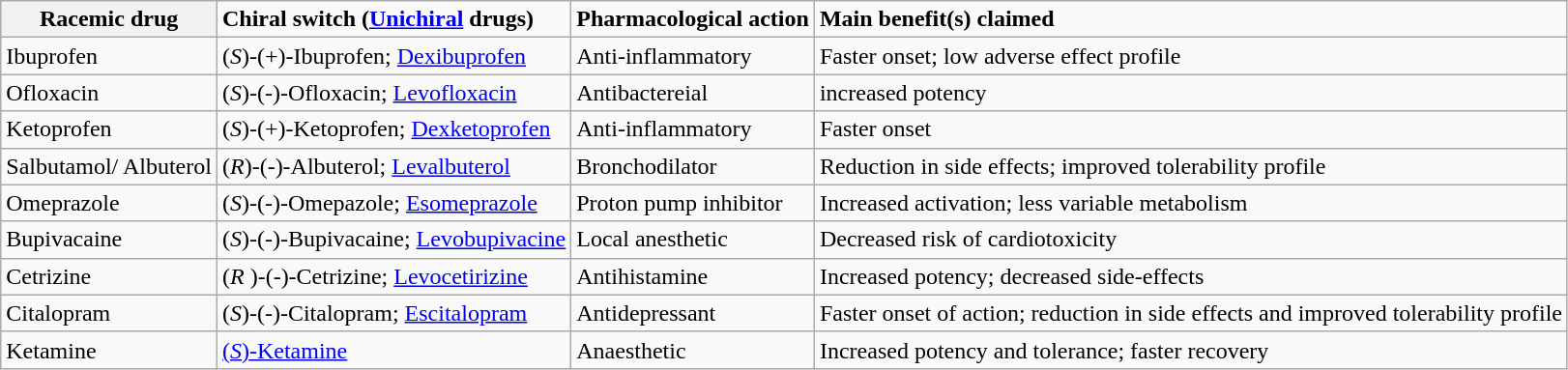<table class="wikitable">
<tr>
<th>Racemic drug</th>
<td><strong>Chiral  switch (<a href='#'>Unichiral</a> drugs)               </strong></td>
<td><strong>Pharmacological  action</strong></td>
<td><strong>Main  benefit(s) claimed</strong></td>
</tr>
<tr>
<td>Ibuprofen</td>
<td>(<em>S</em>)-(+)-Ibuprofen; <a href='#'>Dexibuprofen</a></td>
<td>Anti-inflammatory</td>
<td>Faster onset; low  adverse effect profile</td>
</tr>
<tr>
<td>Ofloxacin</td>
<td>(<em>S</em>)-(-)-Ofloxacin; <a href='#'>Levofloxacin</a></td>
<td>Antibactereial</td>
<td>increased potency</td>
</tr>
<tr>
<td>Ketoprofen</td>
<td>(<em>S</em>)-(+)-Ketoprofen; <a href='#'>Dexketoprofen</a></td>
<td>Anti-inflammatory</td>
<td>Faster onset</td>
</tr>
<tr>
<td>Salbutamol/ Albuterol</td>
<td>(<em>R</em>)-(-)-Albuterol; <a href='#'>Levalbuterol</a></td>
<td>Bronchodilator</td>
<td>Reduction in side effects; improved tolerability profile</td>
</tr>
<tr>
<td>Omeprazole</td>
<td>(<em>S</em>)-(-)-Omepazole; <a href='#'>Esomeprazole</a></td>
<td>Proton pump inhibitor</td>
<td>Increased activation; less variable metabolism</td>
</tr>
<tr>
<td>Bupivacaine</td>
<td>(<em>S</em>)-(-)-Bupivacaine;   <a href='#'>Levobupivacine</a></td>
<td>Local anesthetic</td>
<td>Decreased risk of cardiotoxicity</td>
</tr>
<tr>
<td>Cetrizine</td>
<td>(<em>R</em> )-(-)-Cetrizine; <a href='#'>Levocetirizine</a></td>
<td>Antihistamine</td>
<td>Increased potency; decreased side-effects</td>
</tr>
<tr>
<td>Citalopram</td>
<td>(<em>S</em>)-(-)-Citalopram; <a href='#'>Escitalopram</a></td>
<td>Antidepressant</td>
<td>Faster onset of action;  reduction in side effects and improved tolerability profile</td>
</tr>
<tr>
<td>Ketamine</td>
<td><a href='#'>(<em>S</em>)-Ketamine</a></td>
<td>Anaesthetic</td>
<td>Increased potency and tolerance;  faster recovery</td>
</tr>
</table>
